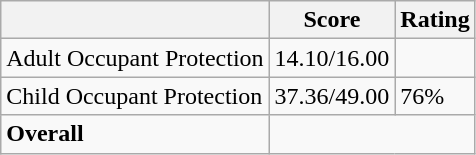<table class="wikitable">
<tr>
<th></th>
<th>Score</th>
<th>Rating</th>
</tr>
<tr>
<td>Adult Occupant Protection</td>
<td style="text-align:center;">14.10/16.00</td>
<td></td>
</tr>
<tr>
<td>Child Occupant Protection</td>
<td>37.36/49.00</td>
<td>76%</td>
</tr>
<tr>
<td><strong>Overall</strong></td>
<td colspan="2" style="text-align:center;"></td>
</tr>
</table>
